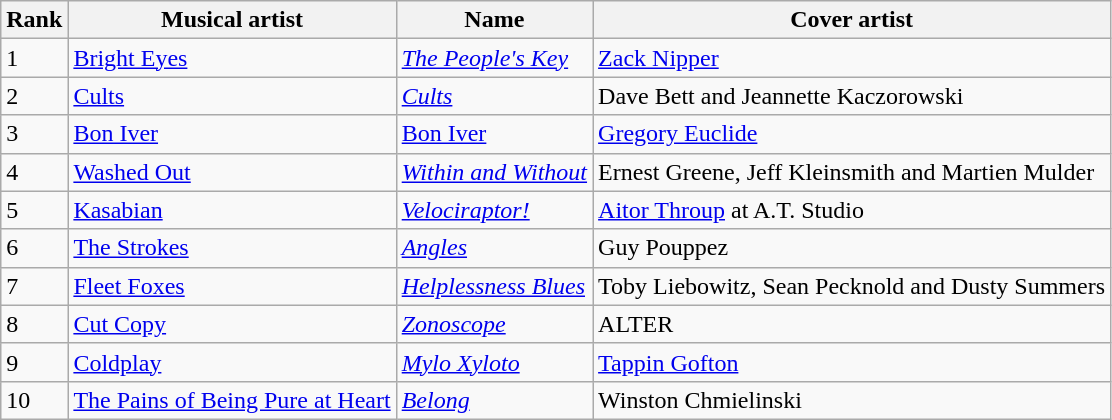<table class=wikitable>
<tr>
<th>Rank</th>
<th>Musical artist</th>
<th>Name</th>
<th>Cover artist</th>
</tr>
<tr>
<td>1</td>
<td><a href='#'>Bright Eyes</a></td>
<td><em><a href='#'>The People's Key</a></em></td>
<td><a href='#'>Zack Nipper</a></td>
</tr>
<tr>
<td>2</td>
<td><a href='#'>Cults</a></td>
<td><em><a href='#'>Cults</a></em></td>
<td>Dave Bett and Jeannette Kaczorowski</td>
</tr>
<tr>
<td>3</td>
<td><a href='#'>Bon Iver</a></td>
<td><a href='#'>Bon Iver</a></td>
<td><a href='#'>Gregory Euclide</a></td>
</tr>
<tr>
<td>4</td>
<td><a href='#'>Washed Out</a></td>
<td><em><a href='#'>Within and Without</a></em></td>
<td>Ernest Greene, Jeff Kleinsmith and Martien Mulder</td>
</tr>
<tr>
<td>5</td>
<td><a href='#'>Kasabian</a></td>
<td><em><a href='#'>Velociraptor!</a></em></td>
<td><a href='#'>Aitor Throup</a> at A.T. Studio</td>
</tr>
<tr>
<td>6</td>
<td><a href='#'>The Strokes</a></td>
<td><em><a href='#'>Angles</a></em></td>
<td>Guy Pouppez</td>
</tr>
<tr>
<td>7</td>
<td><a href='#'>Fleet Foxes</a></td>
<td><em><a href='#'>Helplessness Blues</a></em></td>
<td>Toby Liebowitz, Sean Pecknold and Dusty Summers</td>
</tr>
<tr>
<td>8</td>
<td><a href='#'>Cut Copy</a></td>
<td><em><a href='#'>Zonoscope</a></em></td>
<td>ALTER</td>
</tr>
<tr>
<td>9</td>
<td><a href='#'>Coldplay</a></td>
<td><em><a href='#'>Mylo Xyloto</a></em></td>
<td><a href='#'>Tappin Gofton</a></td>
</tr>
<tr>
<td>10</td>
<td><a href='#'>The Pains of Being Pure at Heart</a></td>
<td><em><a href='#'>Belong</a></em></td>
<td>Winston Chmielinski</td>
</tr>
</table>
